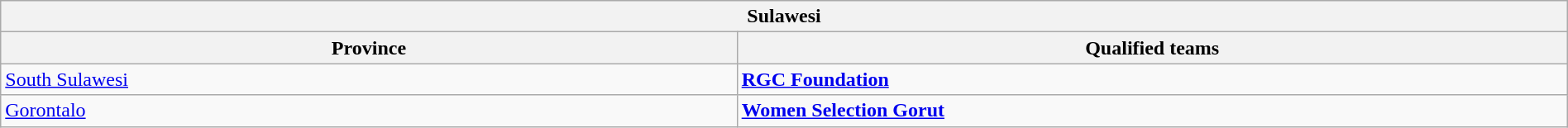<table class="wikitable sortable" style="width:100%;">
<tr>
<th colspan="2"><strong>Sulawesi</strong></th>
</tr>
<tr>
<th style="width:47%;">Province</th>
<th style="width:53%;">Qualified teams</th>
</tr>
<tr>
<td> <a href='#'>South Sulawesi</a></td>
<td><strong><a href='#'>RGC Foundation</a></strong></td>
</tr>
<tr>
<td> <a href='#'>Gorontalo</a></td>
<td><strong><a href='#'>Women Selection Gorut</a></strong></td>
</tr>
</table>
